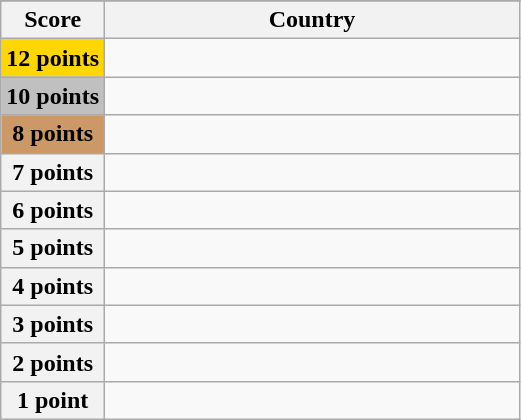<table class="wikitable">
<tr>
</tr>
<tr>
<th scope="col" width="20%">Score</th>
<th scope="col">Country</th>
</tr>
<tr>
<th scope="row" style="background:gold">12 points</th>
<td></td>
</tr>
<tr>
<th scope="row" style="background:silver">10 points</th>
<td></td>
</tr>
<tr>
<th scope="row" style="background:#CC9966">8 points</th>
<td></td>
</tr>
<tr>
<th scope="row">7 points</th>
<td></td>
</tr>
<tr>
<th scope="row">6 points</th>
<td></td>
</tr>
<tr>
<th scope="row">5 points</th>
<td></td>
</tr>
<tr>
<th scope="row">4 points</th>
<td></td>
</tr>
<tr>
<th scope="row">3 points</th>
<td></td>
</tr>
<tr>
<th scope="row">2 points</th>
<td></td>
</tr>
<tr>
<th scope="row">1 point</th>
<td></td>
</tr>
</table>
